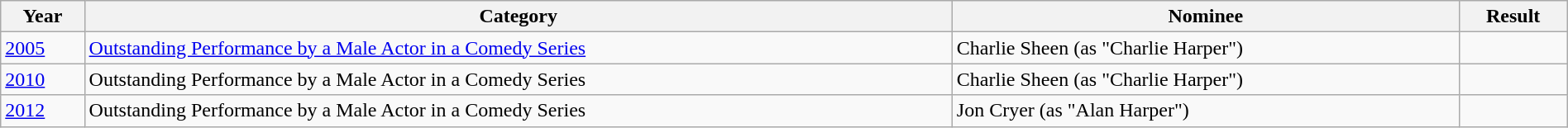<table class="wikitable" style="width:100%;">
<tr>
<th>Year</th>
<th>Category</th>
<th>Nominee</th>
<th>Result</th>
</tr>
<tr>
<td><a href='#'>2005</a></td>
<td><a href='#'>Outstanding Performance by a Male Actor in a Comedy Series</a></td>
<td>Charlie Sheen (as "Charlie Harper")</td>
<td></td>
</tr>
<tr>
<td><a href='#'>2010</a></td>
<td>Outstanding Performance by a Male Actor in a Comedy Series</td>
<td>Charlie Sheen (as "Charlie Harper")</td>
<td></td>
</tr>
<tr>
<td><a href='#'>2012</a></td>
<td>Outstanding Performance by a Male Actor in a Comedy Series</td>
<td>Jon Cryer (as "Alan Harper")</td>
<td></td>
</tr>
</table>
